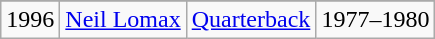<table class="wikitable"	style="text-align:center;">
<tr>
</tr>
<tr>
<td>1996</td>
<td><a href='#'>Neil Lomax</a></td>
<td><a href='#'>Quarterback</a></td>
<td>1977–1980</td>
</tr>
</table>
